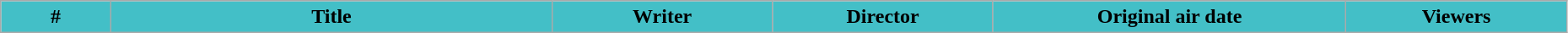<table class="wikitable plainrowheaders" style="width:98%;">
<tr>
<th style="background:#43BFC7; width:5%;">#</th>
<th style="background:#43BFC7; width:20%;">Title</th>
<th style="background:#43BFC7; width:10%;">Writer</th>
<th style="background:#43BFC7; width:10%;">Director</th>
<th style="background:#43BFC7; width:16%;">Original air date</th>
<th style="background:#43BFC7; width:10%;">Viewers<br>



</th>
</tr>
</table>
